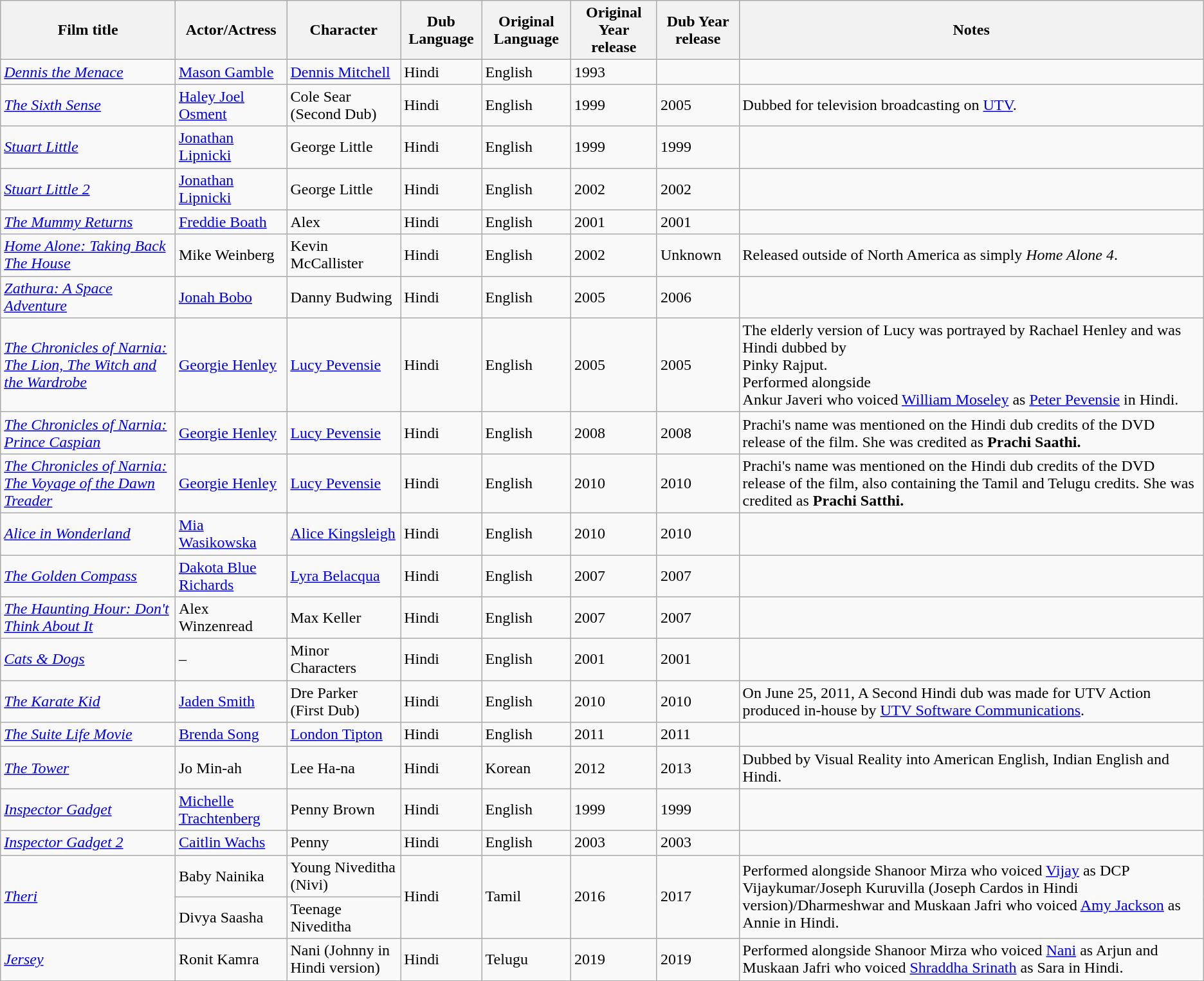<table class="wikitable">
<tr>
<th>Film title</th>
<th>Actor/Actress</th>
<th>Character</th>
<th>Dub Language</th>
<th>Original Language</th>
<th>Original Year release</th>
<th>Dub Year release</th>
<th>Notes</th>
</tr>
<tr>
<td><a href='#'><em>Dennis the Menace</em></a></td>
<td><a href='#'>Mason Gamble</a></td>
<td><a href='#'>Dennis Mitchell</a></td>
<td>Hindi</td>
<td>English</td>
<td>1993</td>
<td></td>
<td></td>
</tr>
<tr>
<td><em><a href='#'>The Sixth Sense</a></em></td>
<td><a href='#'>Haley Joel Osment</a></td>
<td>Cole Sear<br>(Second Dub)</td>
<td>Hindi</td>
<td>English</td>
<td>1999</td>
<td>2005</td>
<td>Dubbed for television broadcasting on <a href='#'>UTV</a>.</td>
</tr>
<tr>
<td><a href='#'><em>Stuart Little</em></a></td>
<td><a href='#'>Jonathan Lipnicki</a></td>
<td>George Little</td>
<td>Hindi</td>
<td>English</td>
<td>1999</td>
<td>1999</td>
<td></td>
</tr>
<tr>
<td><em><a href='#'>Stuart Little 2</a></em></td>
<td><a href='#'>Jonathan Lipnicki</a></td>
<td>George Little</td>
<td>Hindi</td>
<td>English</td>
<td>2002</td>
<td>2002</td>
<td></td>
</tr>
<tr>
<td><em><a href='#'>The Mummy Returns</a></em></td>
<td><a href='#'>Freddie Boath</a></td>
<td>Alex</td>
<td>Hindi</td>
<td>English</td>
<td>2001</td>
<td>2001</td>
<td></td>
</tr>
<tr>
<td><em><a href='#'>Home Alone: Taking Back The House</a></em></td>
<td>Mike Weinberg</td>
<td>Kevin McCallister</td>
<td>Hindi</td>
<td>English</td>
<td>2002</td>
<td>Unknown</td>
<td>Released outside of North America as simply <em>Home Alone 4</em>.</td>
</tr>
<tr>
<td><em><a href='#'>Zathura: A Space Adventure</a></em></td>
<td><a href='#'>Jonah Bobo</a></td>
<td>Danny Budwing</td>
<td>Hindi</td>
<td>English</td>
<td>2005</td>
<td>2006</td>
<td></td>
</tr>
<tr>
<td><em><a href='#'>The Chronicles of Narnia: The Lion, The Witch and the Wardrobe</a></em></td>
<td><a href='#'>Georgie Henley</a></td>
<td><a href='#'>Lucy Pevensie</a></td>
<td>Hindi</td>
<td>English</td>
<td>2005</td>
<td>2005</td>
<td>The elderly version of Lucy was portrayed by Rachael Henley and was Hindi dubbed by<br> Pinky Rajput.<br>Performed alongside <br>Ankur Javeri who voiced <a href='#'>William Moseley</a> as <a href='#'>Peter Pevensie</a> in Hindi.</td>
</tr>
<tr>
<td><em><a href='#'>The Chronicles of Narnia: Prince Caspian</a></em></td>
<td><a href='#'>Georgie Henley</a></td>
<td><a href='#'>Lucy Pevensie</a></td>
<td>Hindi</td>
<td>English</td>
<td>2008</td>
<td>2008</td>
<td>Prachi's name was mentioned on the Hindi dub credits of the DVD release of the film. She was credited as <strong>Prachi Saathi.</strong></td>
</tr>
<tr>
<td><em><a href='#'>The Chronicles of Narnia: The Voyage of the Dawn Treader</a></em></td>
<td><a href='#'>Georgie Henley</a></td>
<td><a href='#'>Lucy Pevensie</a></td>
<td>Hindi</td>
<td>English</td>
<td>2010</td>
<td>2010</td>
<td>Prachi's name was mentioned on the Hindi dub credits of the DVD release of the film, also containing the Tamil and Telugu credits. She was credited as <strong>Prachi Satthi.</strong></td>
</tr>
<tr>
<td><a href='#'><em>Alice in Wonderland</em></a></td>
<td><a href='#'>Mia Wasikowska</a></td>
<td><a href='#'>Alice Kingsleigh</a></td>
<td>Hindi</td>
<td>English</td>
<td>2010</td>
<td>2010</td>
</tr>
<tr>
<td><a href='#'><em>The Golden Compass</em></a></td>
<td><a href='#'>Dakota Blue Richards</a></td>
<td><a href='#'>Lyra Belacqua</a></td>
<td>Hindi</td>
<td>English</td>
<td>2007</td>
<td>2007</td>
<td></td>
</tr>
<tr>
<td><em><a href='#'>The Haunting Hour: Don't Think About It</a></em></td>
<td>Alex Winzenread</td>
<td>Max Keller</td>
<td>Hindi</td>
<td>English</td>
<td>2007</td>
<td>2007</td>
<td></td>
</tr>
<tr>
<td><em><a href='#'>Cats & Dogs</a></em></td>
<td>–</td>
<td>Minor Characters</td>
<td>Hindi</td>
<td>English</td>
<td>2001</td>
<td>2001</td>
<td></td>
</tr>
<tr>
<td><a href='#'><em>The Karate Kid</em></a></td>
<td><a href='#'>Jaden Smith</a></td>
<td>Dre Parker <br> (First Dub)</td>
<td>Hindi</td>
<td>English</td>
<td>2010</td>
<td>2010</td>
<td>On June 25, 2011, A Second Hindi dub was made for UTV Action produced in-house by <a href='#'>UTV Software Communications</a>.</td>
</tr>
<tr>
<td><em><a href='#'>The Suite Life Movie</a></em></td>
<td><a href='#'>Brenda Song</a></td>
<td><a href='#'>London Tipton</a></td>
<td>Hindi</td>
<td>English</td>
<td>2011</td>
<td>2011</td>
<td></td>
</tr>
<tr>
<td><a href='#'><em>The Tower</em></a></td>
<td>Jo Min-ah</td>
<td>Lee Ha-na</td>
<td>Hindi</td>
<td>Korean</td>
<td>2012</td>
<td>2013</td>
<td>Dubbed by Visual Reality into American English, Indian English and Hindi.</td>
</tr>
<tr>
<td><a href='#'><em>Inspector Gadget</em></a></td>
<td><a href='#'>Michelle Trachtenberg</a></td>
<td>Penny Brown</td>
<td>Hindi</td>
<td>English</td>
<td>1999</td>
<td>1999</td>
<td></td>
</tr>
<tr>
<td><em><a href='#'>Inspector Gadget 2</a></em></td>
<td><a href='#'>Caitlin Wachs</a></td>
<td>Penny</td>
<td>Hindi</td>
<td>English</td>
<td>2003</td>
<td>2003</td>
<td></td>
</tr>
<tr>
<td rowspan="2"><a href='#'><em>Theri</em></a></td>
<td>Baby Nainika</td>
<td>Young Niveditha (Nivi)</td>
<td rowspan="2">Hindi</td>
<td rowspan="2">Tamil</td>
<td rowspan="2">2016</td>
<td rowspan="2">2017</td>
<td rowspan="2">Performed alongside Shanoor Mirza who voiced <a href='#'>Vijay</a> as DCP Vijaykumar/Joseph Kuruvilla (Joseph Cardos in Hindi version)/Dharmeshwar and Muskaan Jafri who voiced <a href='#'>Amy Jackson</a> as Annie in Hindi.</td>
</tr>
<tr>
<td>Divya Saasha</td>
<td>Teenage Niveditha</td>
</tr>
<tr>
<td><a href='#'><em>Jersey</em></a></td>
<td>Ronit Kamra</td>
<td>Nani (Johnny in Hindi version)</td>
<td>Hindi</td>
<td>Telugu</td>
<td>2019</td>
<td>2019</td>
<td>Performed alongside Shanoor Mirza who voiced <a href='#'>Nani</a> as Arjun and Muskaan Jafri who voiced <a href='#'>Shraddha Srinath</a> as Sara in Hindi.</td>
</tr>
<tr>
</tr>
</table>
